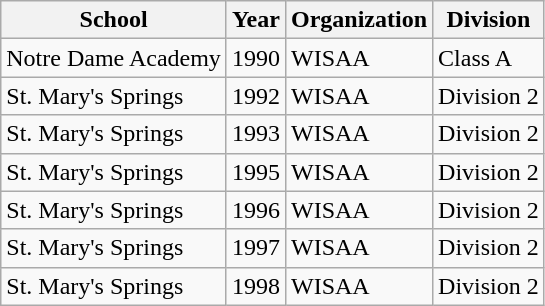<table class="wikitable">
<tr>
<th>School</th>
<th>Year</th>
<th>Organization</th>
<th>Division</th>
</tr>
<tr>
<td>Notre Dame Academy</td>
<td>1990</td>
<td>WISAA</td>
<td>Class A</td>
</tr>
<tr>
<td>St. Mary's Springs</td>
<td>1992</td>
<td>WISAA</td>
<td>Division 2</td>
</tr>
<tr>
<td>St. Mary's Springs</td>
<td>1993</td>
<td>WISAA</td>
<td>Division 2</td>
</tr>
<tr>
<td>St. Mary's Springs</td>
<td>1995</td>
<td>WISAA</td>
<td>Division 2</td>
</tr>
<tr>
<td>St. Mary's Springs</td>
<td>1996</td>
<td>WISAA</td>
<td>Division 2</td>
</tr>
<tr>
<td>St. Mary's Springs</td>
<td>1997</td>
<td>WISAA</td>
<td>Division 2</td>
</tr>
<tr>
<td>St. Mary's Springs</td>
<td>1998</td>
<td>WISAA</td>
<td>Division 2</td>
</tr>
</table>
